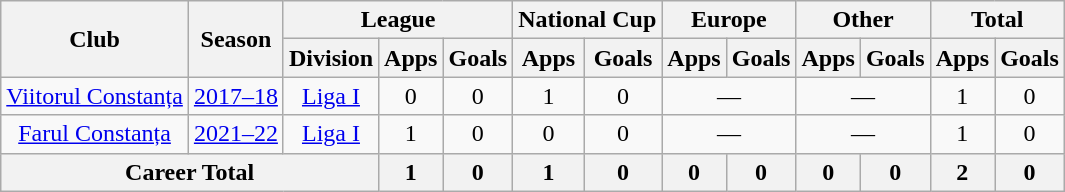<table class=wikitable style=text-align:center>
<tr>
<th rowspan=2>Club</th>
<th rowspan=2>Season</th>
<th colspan=3>League</th>
<th colspan=2>National Cup</th>
<th colspan=2>Europe</th>
<th colspan=2>Other</th>
<th colspan=2>Total</th>
</tr>
<tr>
<th>Division</th>
<th>Apps</th>
<th>Goals</th>
<th>Apps</th>
<th>Goals</th>
<th>Apps</th>
<th>Goals</th>
<th>Apps</th>
<th>Goals</th>
<th>Apps</th>
<th>Goals</th>
</tr>
<tr>
<td rowspan="1"><a href='#'>Viitorul Constanța</a></td>
<td><a href='#'>2017–18</a></td>
<td rowspan="1"><a href='#'>Liga I</a></td>
<td>0</td>
<td>0</td>
<td>1</td>
<td>0</td>
<td colspan="2">—</td>
<td colspan="2">—</td>
<td>1</td>
<td>0</td>
</tr>
<tr>
<td rowspan="1"><a href='#'>Farul Constanța</a></td>
<td><a href='#'>2021–22</a></td>
<td rowspan="1"><a href='#'>Liga I</a></td>
<td>1</td>
<td>0</td>
<td>0</td>
<td>0</td>
<td colspan="2">—</td>
<td colspan="2">—</td>
<td>1</td>
<td>0</td>
</tr>
<tr>
<th colspan="3">Career Total</th>
<th>1</th>
<th>0</th>
<th>1</th>
<th>0</th>
<th>0</th>
<th>0</th>
<th>0</th>
<th>0</th>
<th>2</th>
<th>0</th>
</tr>
</table>
